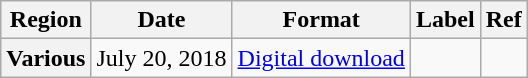<table class="wikitable plainrowheaders">
<tr>
<th>Region</th>
<th>Date</th>
<th>Format</th>
<th>Label</th>
<th>Ref</th>
</tr>
<tr>
<th scope="row">Various</th>
<td>July 20, 2018</td>
<td><a href='#'>Digital download</a></td>
<td></td>
<td></td>
</tr>
</table>
